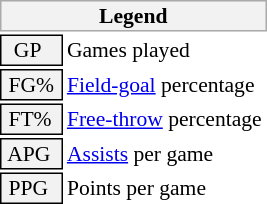<table class="toccolours" style="font-size: 90%; white-space: nowrap;">
<tr>
<th colspan="6" style="background:#f2f2f2; border:1px solid #aaa;">Legend</th>
</tr>
<tr>
<td style="background:#f2f2f2; border:1px solid black;">  GP</td>
<td>Games played</td>
</tr>
<tr>
<td style="background:#f2f2f2; border:1px solid black;"> FG% </td>
<td style="padding-right: 8px"><a href='#'>Field-goal</a> percentage</td>
</tr>
<tr>
<td style="background:#f2f2f2; border:1px solid black;"> FT% </td>
<td><a href='#'>Free-throw</a> percentage</td>
</tr>
<tr>
<td style="background:#f2f2f2; border:1px solid black;"> APG </td>
<td><a href='#'>Assists</a> per game</td>
</tr>
<tr>
<td style="background:#f2f2f2; border:1px solid black;"> PPG </td>
<td>Points per game</td>
</tr>
<tr>
</tr>
</table>
